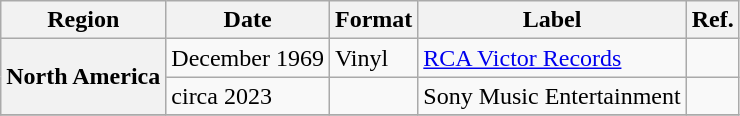<table class="wikitable plainrowheaders">
<tr>
<th scope="col">Region</th>
<th scope="col">Date</th>
<th scope="col">Format</th>
<th scope="col">Label</th>
<th scope="col">Ref.</th>
</tr>
<tr>
<th scope="row" rowspan="2">North America</th>
<td>December 1969</td>
<td>Vinyl</td>
<td><a href='#'>RCA Victor Records</a></td>
<td></td>
</tr>
<tr>
<td>circa 2023</td>
<td></td>
<td>Sony Music Entertainment</td>
<td></td>
</tr>
<tr>
</tr>
</table>
